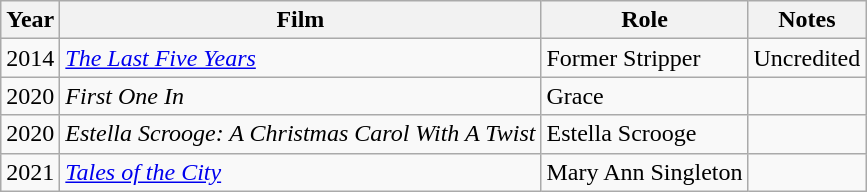<table class="wikitable sortable">
<tr>
<th>Year</th>
<th>Film</th>
<th>Role</th>
<th>Notes</th>
</tr>
<tr>
<td>2014</td>
<td><em><a href='#'>The Last Five Years</a></em></td>
<td>Former Stripper</td>
<td>Uncredited</td>
</tr>
<tr>
<td>2020</td>
<td><em>First One In</em></td>
<td>Grace</td>
<td></td>
</tr>
<tr>
<td>2020</td>
<td><em>Estella Scrooge: A Christmas Carol With A Twist</em></td>
<td>Estella Scrooge</td>
<td></td>
</tr>
<tr>
<td>2021</td>
<td><em><a href='#'>Tales of the City</a></em></td>
<td>Mary Ann Singleton</td>
<td></td>
</tr>
</table>
